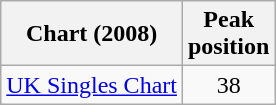<table class="wikitable">
<tr>
<th>Chart (2008)</th>
<th>Peak<br>position</th>
</tr>
<tr>
<td><a href='#'>UK Singles Chart</a></td>
<td style="text-align:center;">38</td>
</tr>
</table>
